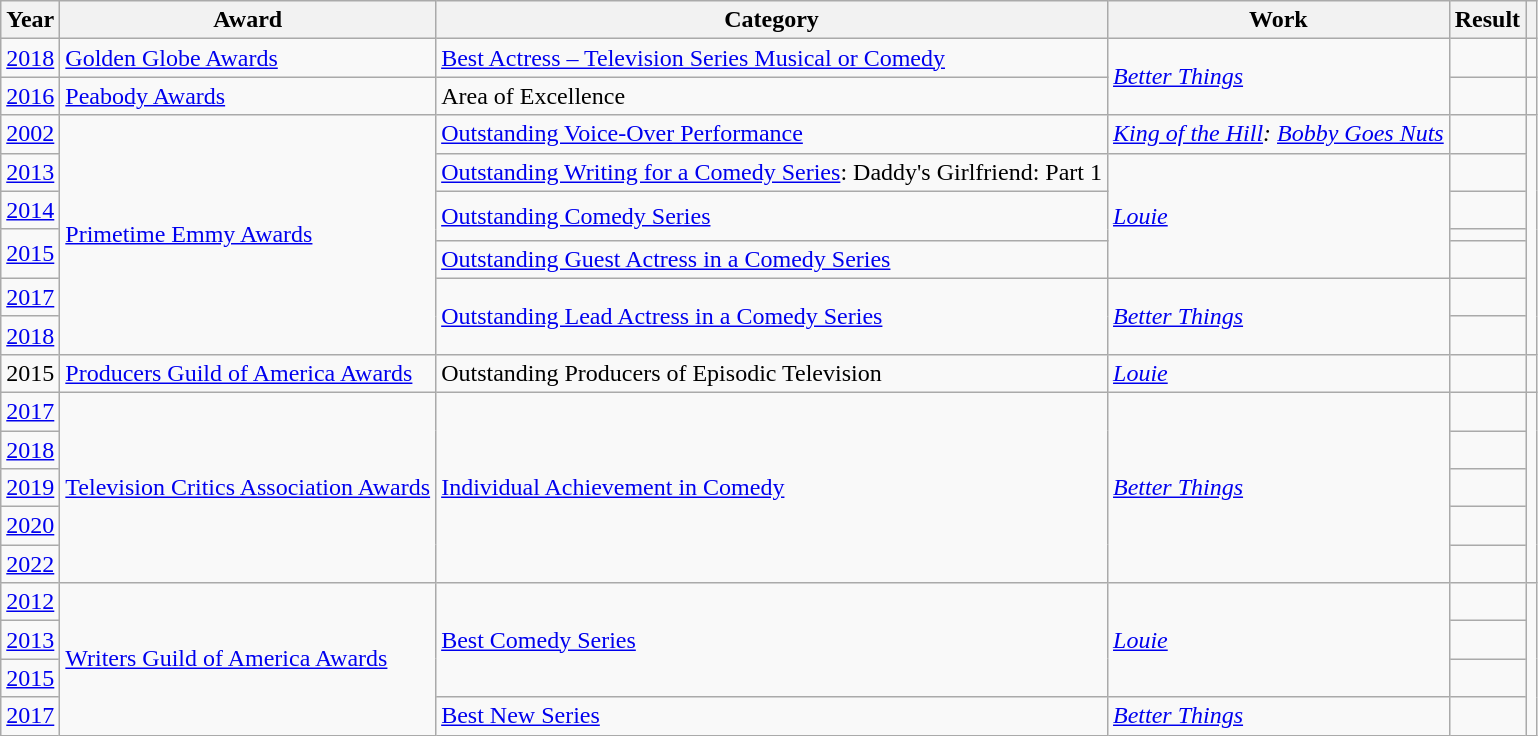<table class="wikitable plainrowheaders unsortable">
<tr>
<th scope="col">Year</th>
<th>Award</th>
<th scope="col">Category</th>
<th scope="col">Work</th>
<th scope="col">Result</th>
<th scope="col" class="unsortable"></th>
</tr>
<tr>
<td><a href='#'>2018</a></td>
<td><a href='#'>Golden Globe Awards</a></td>
<td><a href='#'>Best Actress – Television Series Musical or Comedy</a></td>
<td rowspan=2><em><a href='#'>Better Things</a></em></td>
<td></td>
<td style="text-align:center;"></td>
</tr>
<tr>
<td><a href='#'>2016</a></td>
<td><a href='#'>Peabody Awards</a></td>
<td>Area of Excellence</td>
<td></td>
<td style="text-align:center;"></td>
</tr>
<tr>
<td><a href='#'>2002</a></td>
<td rowspan=7><a href='#'>Primetime Emmy Awards</a></td>
<td><a href='#'>Outstanding Voice-Over Performance</a></td>
<td><em><a href='#'>King of the Hill</a>: <a href='#'>Bobby Goes Nuts</a></em></td>
<td></td>
<td rowspan=7 style="text-align:center;"></td>
</tr>
<tr>
<td><a href='#'>2013</a></td>
<td><a href='#'>Outstanding Writing for a Comedy Series</a>: Daddy's Girlfriend: Part 1</td>
<td rowspan=4><em><a href='#'>Louie</a></em></td>
<td></td>
</tr>
<tr>
<td><a href='#'>2014</a></td>
<td rowspan=2><a href='#'>Outstanding Comedy Series</a></td>
<td></td>
</tr>
<tr>
<td rowspan=2><a href='#'>2015</a></td>
<td></td>
</tr>
<tr>
<td><a href='#'>Outstanding Guest Actress in a Comedy Series</a></td>
<td></td>
</tr>
<tr>
<td><a href='#'>2017</a></td>
<td rowspan=2><a href='#'>Outstanding Lead Actress in a Comedy Series</a></td>
<td rowspan=2><em><a href='#'>Better Things</a></em></td>
<td></td>
</tr>
<tr>
<td><a href='#'>2018</a></td>
<td></td>
</tr>
<tr>
<td>2015</td>
<td><a href='#'>Producers Guild of America Awards</a></td>
<td>Outstanding Producers of Episodic Television</td>
<td><em><a href='#'>Louie</a></em></td>
<td></td>
<td></td>
</tr>
<tr>
<td><a href='#'>2017</a></td>
<td rowspan=5><a href='#'>Television Critics Association Awards</a></td>
<td rowspan=5><a href='#'>Individual Achievement in Comedy</a></td>
<td rowspan=5><em><a href='#'>Better Things</a></em></td>
<td></td>
<td rowspan=5></td>
</tr>
<tr>
<td><a href='#'>2018</a></td>
<td></td>
</tr>
<tr>
<td><a href='#'>2019</a></td>
<td></td>
</tr>
<tr>
<td><a href='#'>2020</a></td>
<td></td>
</tr>
<tr>
<td><a href='#'>2022</a></td>
<td></td>
</tr>
<tr>
<td><a href='#'>2012</a></td>
<td rowspan=4><a href='#'>Writers Guild of America Awards</a></td>
<td rowspan=3><a href='#'>Best Comedy Series</a></td>
<td rowspan=3><em><a href='#'>Louie</a></em></td>
<td></td>
<td rowspan=4 style="text-align:center;"></td>
</tr>
<tr>
<td><a href='#'>2013</a></td>
<td></td>
</tr>
<tr>
<td><a href='#'>2015</a></td>
<td></td>
</tr>
<tr>
<td><a href='#'>2017</a></td>
<td><a href='#'>Best New Series</a></td>
<td><em><a href='#'>Better Things</a></em></td>
<td></td>
</tr>
</table>
